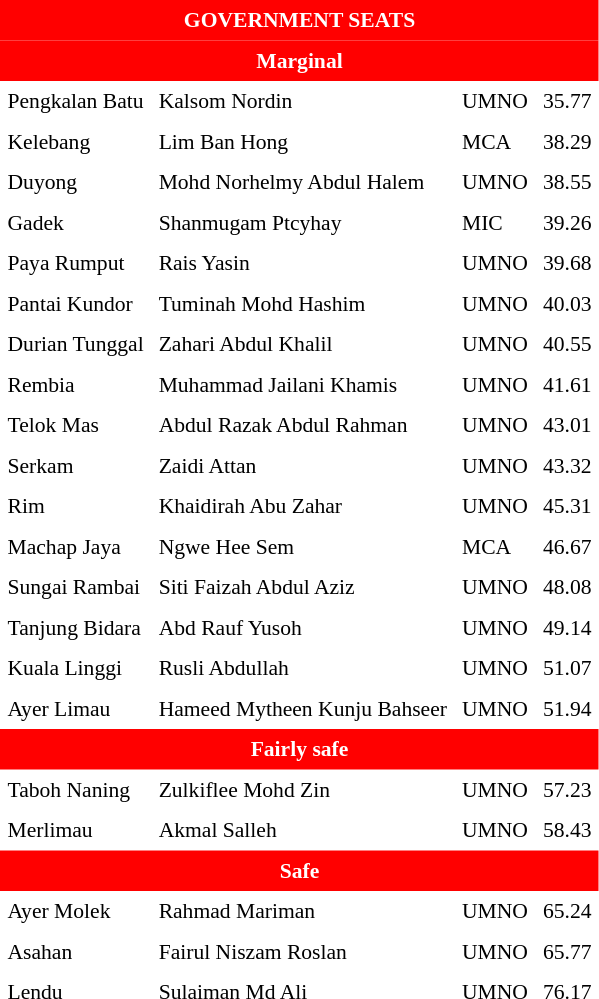<table class="toccolours" cellpadding="5" cellspacing="0" style="float:left; margin-right:.5em; margin-top:.4em; font-size:90%;">
<tr>
<td colspan="4"  style="text-align:center; background:red;color:white;"><strong>GOVERNMENT SEATS</strong></td>
</tr>
<tr>
<td colspan="4"  style="text-align:center; background:red;color:white;"><strong>Marginal</strong></td>
</tr>
<tr>
<td>Pengkalan Batu</td>
<td>Kalsom Nordin</td>
<td>UMNO</td>
<td style="text-align:center:">35.77</td>
</tr>
<tr>
<td>Kelebang</td>
<td>Lim Ban Hong</td>
<td>MCA</td>
<td style="text-align:center:">38.29</td>
</tr>
<tr>
<td>Duyong</td>
<td>Mohd Norhelmy Abdul Halem</td>
<td>UMNO</td>
<td style="text-align:center:">38.55</td>
</tr>
<tr>
<td>Gadek</td>
<td>Shanmugam Ptcyhay</td>
<td>MIC</td>
<td style="text-align:center:">39.26</td>
</tr>
<tr>
<td>Paya Rumput</td>
<td>Rais Yasin</td>
<td>UMNO</td>
<td style="text-align:center:">39.68</td>
</tr>
<tr>
<td>Pantai Kundor</td>
<td>Tuminah Mohd Hashim</td>
<td>UMNO</td>
<td style="text-align:center:">40.03</td>
</tr>
<tr>
<td>Durian Tunggal</td>
<td>Zahari Abdul Khalil</td>
<td>UMNO</td>
<td style="text-align:center:">40.55</td>
</tr>
<tr>
<td>Rembia</td>
<td>Muhammad Jailani Khamis</td>
<td>UMNO</td>
<td style="text-align:center:">41.61</td>
</tr>
<tr>
<td>Telok Mas</td>
<td>Abdul Razak Abdul Rahman</td>
<td>UMNO</td>
<td style="text-align:center:">43.01</td>
</tr>
<tr>
<td>Serkam</td>
<td>Zaidi Attan</td>
<td>UMNO</td>
<td style="text-align:center:">43.32</td>
</tr>
<tr>
<td>Rim</td>
<td>Khaidirah Abu Zahar</td>
<td>UMNO</td>
<td style="text-align:center:">45.31</td>
</tr>
<tr>
<td>Machap Jaya</td>
<td>Ngwe Hee Sem</td>
<td>MCA</td>
<td style="text-align:center:">46.67</td>
</tr>
<tr>
<td>Sungai Rambai</td>
<td>Siti Faizah Abdul Aziz</td>
<td>UMNO</td>
<td style="text-align:center:">48.08</td>
</tr>
<tr>
<td>Tanjung Bidara</td>
<td>Abd Rauf Yusoh</td>
<td>UMNO</td>
<td style="text-align:center:">49.14</td>
</tr>
<tr>
<td>Kuala Linggi</td>
<td>Rusli Abdullah</td>
<td>UMNO</td>
<td style="text-align:center:">51.07</td>
</tr>
<tr>
<td>Ayer Limau</td>
<td>Hameed Mytheen Kunju Bahseer</td>
<td>UMNO</td>
<td style="text-align:center:">51.94</td>
</tr>
<tr>
<td colspan="4"  style="text-align:center; background:red;color:white;"><strong>Fairly safe</strong></td>
</tr>
<tr>
<td>Taboh Naning</td>
<td>Zulkiflee Mohd Zin</td>
<td>UMNO</td>
<td style="text-align:center:">57.23</td>
</tr>
<tr>
<td>Merlimau</td>
<td>Akmal Salleh</td>
<td>UMNO</td>
<td style="text-align:center:">58.43</td>
</tr>
<tr>
<td colspan="4"  style="text-align:center; background:red;color:white;"><strong>Safe</strong></td>
</tr>
<tr>
<td>Ayer Molek</td>
<td>Rahmad Mariman</td>
<td>UMNO</td>
<td style="text-align:center:">65.24</td>
</tr>
<tr>
<td>Asahan</td>
<td>Fairul Niszam Roslan</td>
<td>UMNO</td>
<td style="text-align:center:">65.77</td>
</tr>
<tr>
<td>Lendu</td>
<td>Sulaiman Md Ali</td>
<td>UMNO</td>
<td style="text-align:center:">76.17</td>
</tr>
<tr>
</tr>
</table>
